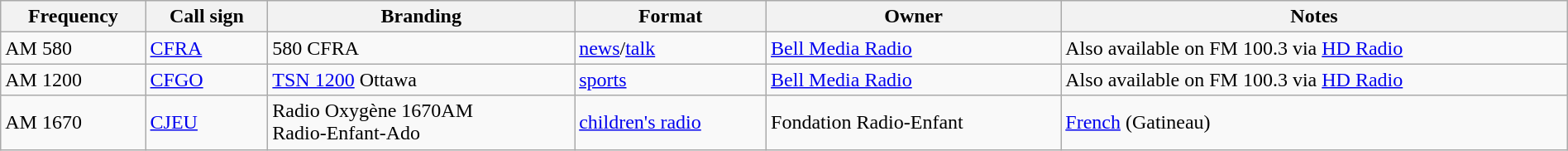<table class="wikitable sortable" width="100%">
<tr>
<th>Frequency</th>
<th>Call sign</th>
<th>Branding</th>
<th>Format</th>
<th>Owner</th>
<th>Notes</th>
</tr>
<tr>
<td>AM 580</td>
<td><a href='#'>CFRA</a></td>
<td>580 CFRA</td>
<td><a href='#'>news</a>/<a href='#'>talk</a></td>
<td><a href='#'>Bell Media Radio</a></td>
<td>Also available on FM 100.3 via <a href='#'>HD Radio</a></td>
</tr>
<tr>
<td>AM 1200</td>
<td><a href='#'>CFGO</a></td>
<td><a href='#'>TSN 1200</a> Ottawa</td>
<td><a href='#'>sports</a></td>
<td><a href='#'>Bell Media Radio</a></td>
<td>Also available on FM 100.3 via <a href='#'>HD Radio</a></td>
</tr>
<tr>
<td>AM 1670</td>
<td><a href='#'>CJEU</a></td>
<td>Radio Oxygène 1670AM<br>Radio-Enfant-Ado</td>
<td><a href='#'>children's radio</a></td>
<td>Fondation Radio-Enfant</td>
<td><a href='#'>French</a> (Gatineau)</td>
</tr>
</table>
